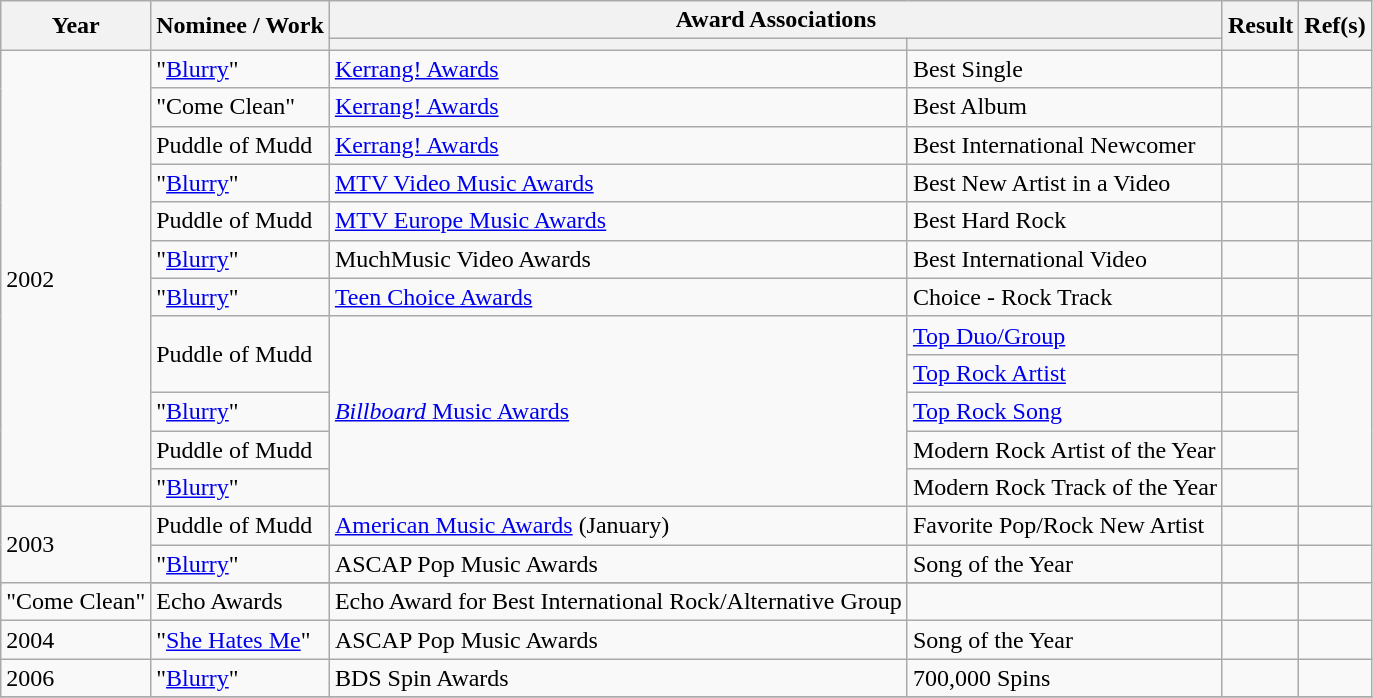<table class="wikitable sortable">
<tr>
<th rowspan=2>Year</th>
<th rowspan=2>Nominee / Work</th>
<th colspan=2>Award Associations</th>
<th rowspan=2>Result</th>
<th rowspan=2 class="unsortable">Ref(s)</th>
</tr>
<tr>
<th></th>
<th></th>
</tr>
<tr>
<td rowspan=12>2002</td>
<td>"<a href='#'>Blurry</a>"</td>
<td><a href='#'>Kerrang! Awards</a></td>
<td>Best Single</td>
<td></td>
<td style="text-align:center;"></td>
</tr>
<tr>
<td>"Come Clean"</td>
<td><a href='#'>Kerrang! Awards</a></td>
<td>Best Album</td>
<td></td>
<td style="text-align:center;"></td>
</tr>
<tr>
<td>Puddle of Mudd</td>
<td><a href='#'>Kerrang! Awards</a></td>
<td>Best International Newcomer</td>
<td></td>
<td style="text-align:center;"></td>
</tr>
<tr>
<td>"<a href='#'>Blurry</a>"</td>
<td><a href='#'>MTV Video Music Awards</a></td>
<td>Best New Artist in a Video</td>
<td></td>
<td style="text-align:center;"></td>
</tr>
<tr>
<td>Puddle of Mudd</td>
<td><a href='#'>MTV Europe Music Awards</a></td>
<td>Best Hard Rock</td>
<td></td>
<td style="text-align:center;"></td>
</tr>
<tr>
<td>"<a href='#'>Blurry</a>"</td>
<td>MuchMusic Video Awards</td>
<td>Best International Video</td>
<td></td>
<td style="text-align:center;"></td>
</tr>
<tr>
<td>"<a href='#'>Blurry</a>"</td>
<td><a href='#'>Teen Choice Awards</a></td>
<td>Choice - Rock Track</td>
<td></td>
<td style="text-align:center;"></td>
</tr>
<tr>
<td rowspan=2>Puddle of Mudd</td>
<td rowspan=5><a href='#'><em>Billboard</em> Music Awards</a></td>
<td><a href='#'>Top Duo/Group</a></td>
<td></td>
<td rowspan=5 style="text-align:center;"></td>
</tr>
<tr>
<td><a href='#'>Top Rock Artist</a></td>
<td></td>
</tr>
<tr>
<td>"<a href='#'>Blurry</a>"</td>
<td><a href='#'>Top Rock Song</a></td>
<td></td>
</tr>
<tr>
<td>Puddle of Mudd</td>
<td>Modern Rock Artist of the Year</td>
<td></td>
</tr>
<tr>
<td>"<a href='#'>Blurry</a>"</td>
<td>Modern Rock Track of the Year</td>
<td></td>
</tr>
<tr>
<td rowspan=3>2003</td>
<td>Puddle of Mudd</td>
<td><a href='#'>American Music Awards</a> (January)</td>
<td>Favorite Pop/Rock New Artist</td>
<td></td>
<td style="text-align:center;"></td>
</tr>
<tr>
<td>"<a href='#'>Blurry</a>"</td>
<td>ASCAP Pop Music Awards</td>
<td>Song of the Year</td>
<td></td>
<td style="text-align:center;"></td>
</tr>
<tr>
</tr>
<tr>
<td>"Come Clean"</td>
<td>Echo Awards</td>
<td>Echo Award for Best International Rock/Alternative Group</td>
<td></td>
<td style="text-align:center;"></td>
</tr>
<tr>
<td>2004</td>
<td>"<a href='#'>She Hates Me</a>"</td>
<td>ASCAP Pop Music Awards</td>
<td>Song of the Year</td>
<td></td>
<td style="text-align:center;"></td>
</tr>
<tr>
<td>2006</td>
<td>"<a href='#'>Blurry</a>"</td>
<td>BDS Spin Awards</td>
<td>700,000 Spins</td>
<td></td>
<td style="text-align:center;"></td>
</tr>
<tr>
</tr>
</table>
